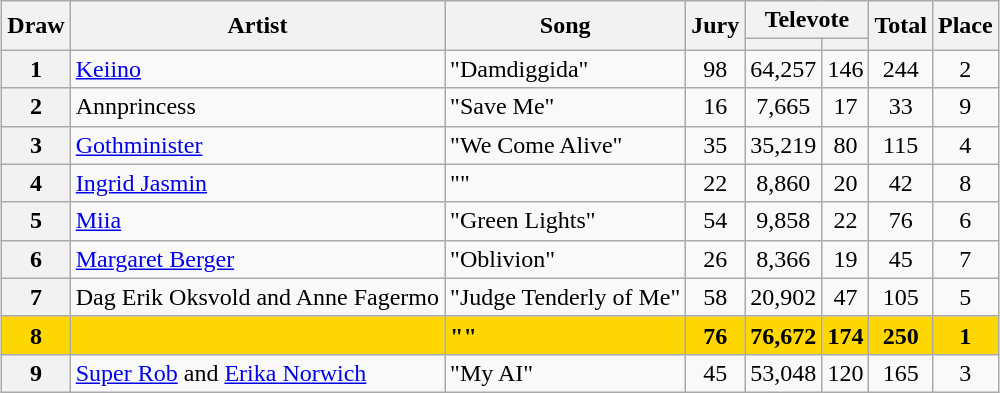<table class="sortable wikitable plainrowheaders" style="margin: 1em auto 1em auto; text-align:center;">
<tr>
<th rowspan="2">Draw</th>
<th rowspan="2">Artist</th>
<th rowspan="2">Song</th>
<th rowspan="2">Jury</th>
<th colspan="2">Televote</th>
<th rowspan="2">Total</th>
<th rowspan="2">Place</th>
</tr>
<tr>
<th><small></small></th>
<th><small></small></th>
</tr>
<tr>
<th scope="row" style="text-align:center;">1</th>
<td style="text-align:left;"><a href='#'>Keiino</a></td>
<td style="text-align:left;">"Damdiggida"</td>
<td>98</td>
<td>64,257</td>
<td>146</td>
<td>244</td>
<td>2</td>
</tr>
<tr>
<th scope="row" style="text-align:center;">2</th>
<td style="text-align:left;">Annprincess</td>
<td style="text-align:left;">"Save Me"</td>
<td>16</td>
<td>7,665</td>
<td>17</td>
<td>33</td>
<td>9</td>
</tr>
<tr>
<th scope="row" style="text-align:center;">3</th>
<td style="text-align:left;"><a href='#'>Gothminister</a></td>
<td style="text-align:left;">"We Come Alive"</td>
<td>35</td>
<td>35,219</td>
<td>80</td>
<td>115</td>
<td>4</td>
</tr>
<tr>
<th scope="row" style="text-align:center;">4</th>
<td style="text-align:left;"><a href='#'>Ingrid Jasmin</a></td>
<td style="text-align:left;">""</td>
<td>22</td>
<td>8,860</td>
<td>20</td>
<td>42</td>
<td>8</td>
</tr>
<tr>
<th scope="row" style="text-align:center;">5</th>
<td style="text-align:left;"><a href='#'>Miia</a></td>
<td style="text-align:left;">"Green Lights"</td>
<td>54</td>
<td>9,858</td>
<td>22</td>
<td>76</td>
<td>6</td>
</tr>
<tr>
<th scope="row" style="text-align:center;">6</th>
<td style="text-align:left;"><a href='#'>Margaret Berger</a></td>
<td style="text-align:left;">"Oblivion"</td>
<td>26</td>
<td>8,366</td>
<td>19</td>
<td>45</td>
<td>7</td>
</tr>
<tr>
<th scope="row" style="text-align:center;">7</th>
<td style="text-align:left;">Dag Erik Oksvold and Anne Fagermo</td>
<td style="text-align:left;">"Judge Tenderly of Me"</td>
<td>58</td>
<td>20,902</td>
<td>47</td>
<td>105</td>
<td>5</td>
</tr>
<tr style="font-weight:bold; background:gold;">
<th scope="row" style="text-align:center; font-weight:bold; background:gold;">8</th>
<td style="text-align:left"></td>
<td style="text-align:left">""</td>
<td>76</td>
<td>76,672</td>
<td>174</td>
<td>250</td>
<td>1</td>
</tr>
<tr>
<th scope="row" style="text-align:center;">9</th>
<td style="text-align:left;"><a href='#'>Super Rob</a> and <a href='#'>Erika Norwich</a></td>
<td style="text-align:left;">"My AI"</td>
<td>45</td>
<td>53,048</td>
<td>120</td>
<td>165</td>
<td>3</td>
</tr>
</table>
